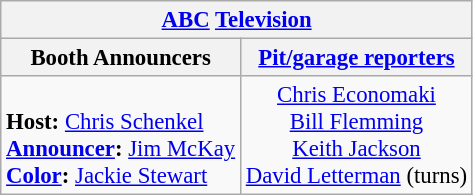<table class="wikitable" style="font-size: 95%;">
<tr>
<th colspan=2><a href='#'>ABC</a> <a href='#'>Television</a></th>
</tr>
<tr>
<th>Booth Announcers</th>
<th><a href='#'>Pit/garage reporters</a></th>
</tr>
<tr>
<td valign="top"><br><strong>Host:</strong> <a href='#'>Chris Schenkel</a><br>
<strong><a href='#'>Announcer</a>:</strong> <a href='#'>Jim McKay</a><br>
<strong><a href='#'>Color</a>:</strong> <a href='#'>Jackie Stewart</a><br></td>
<td align="center" valign="top"><a href='#'>Chris Economaki</a><br><a href='#'>Bill Flemming</a><br><a href='#'>Keith Jackson</a><br><a href='#'>David Letterman</a> (turns)</td>
</tr>
</table>
